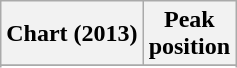<table class="wikitable plainrowheaders" style="text-align:center;">
<tr>
<th>Chart (2013)</th>
<th>Peak<br>position</th>
</tr>
<tr>
</tr>
<tr>
</tr>
</table>
